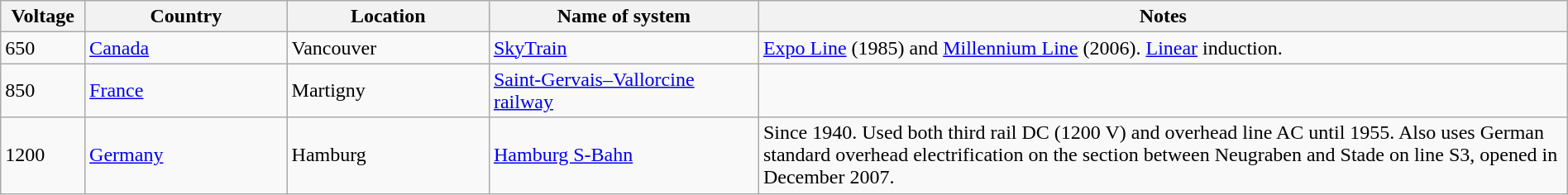<table class="wikitable" style="width:100%">
<tr>
<th style width=5%>Voltage</th>
<th style width=12%>Country</th>
<th style width=12%>Location</th>
<th style width=16%>Name of system</th>
<th style width=48%>Notes</th>
</tr>
<tr>
<td>650</td>
<td><a href='#'>Canada</a></td>
<td>Vancouver</td>
<td><a href='#'>SkyTrain</a></td>
<td><a href='#'>Expo Line</a> (1985) and <a href='#'>Millennium Line</a> (2006). <a href='#'>Linear</a> induction.</td>
</tr>
<tr>
<td>850</td>
<td><a href='#'>France</a></td>
<td>Martigny</td>
<td><a href='#'>Saint-Gervais–Vallorcine railway</a></td>
<td></td>
</tr>
<tr>
<td>1200</td>
<td><a href='#'>Germany</a></td>
<td>Hamburg</td>
<td><a href='#'>Hamburg S-Bahn</a></td>
<td>Since 1940. Used both third rail DC (1200 V) and overhead line AC  until 1955. Also uses German standard  overhead electrification on the section between Neugraben and Stade on line S3, opened in December 2007.</td>
</tr>
</table>
